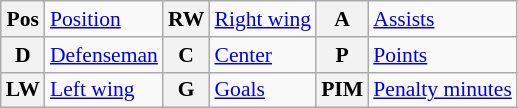<table class="wikitable" style="font-size:90%;">
<tr>
<th>Pos</th>
<td><a href='#'>Position</a></td>
<th>RW</th>
<td><a href='#'>Right wing</a></td>
<th>A</th>
<td><a href='#'>Assists</a></td>
</tr>
<tr>
<th>D</th>
<td><a href='#'>Defenseman</a></td>
<th>C</th>
<td><a href='#'>Center</a></td>
<th>P</th>
<td><a href='#'>Points</a></td>
</tr>
<tr>
<th>LW</th>
<td><a href='#'>Left wing</a></td>
<th>G</th>
<td><a href='#'>Goals</a></td>
<th>PIM</th>
<td><a href='#'>Penalty minutes</a></td>
</tr>
</table>
